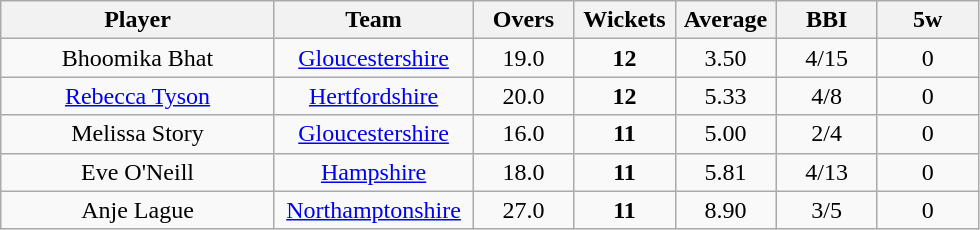<table class="wikitable" style="text-align:center">
<tr>
<th width=175>Player</th>
<th width=125>Team</th>
<th width=60>Overs</th>
<th width=60>Wickets</th>
<th width=60>Average</th>
<th width=60>BBI</th>
<th width=60>5w</th>
</tr>
<tr>
<td>Bhoomika Bhat</td>
<td><a href='#'>Gloucestershire</a></td>
<td>19.0</td>
<td><strong>12</strong></td>
<td>3.50</td>
<td>4/15</td>
<td>0</td>
</tr>
<tr>
<td><a href='#'>Rebecca Tyson</a></td>
<td><a href='#'>Hertfordshire</a></td>
<td>20.0</td>
<td><strong>12</strong></td>
<td>5.33</td>
<td>4/8</td>
<td>0</td>
</tr>
<tr>
<td>Melissa Story</td>
<td><a href='#'>Gloucestershire</a></td>
<td>16.0</td>
<td><strong>11</strong></td>
<td>5.00</td>
<td>2/4</td>
<td>0</td>
</tr>
<tr>
<td>Eve O'Neill</td>
<td><a href='#'>Hampshire</a></td>
<td>18.0</td>
<td><strong>11</strong></td>
<td>5.81</td>
<td>4/13</td>
<td>0</td>
</tr>
<tr>
<td>Anje Lague</td>
<td><a href='#'>Northamptonshire</a></td>
<td>27.0</td>
<td><strong>11</strong></td>
<td>8.90</td>
<td>3/5</td>
<td>0</td>
</tr>
</table>
